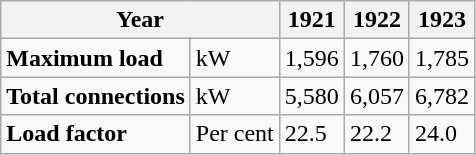<table class="wikitable">
<tr>
<th colspan="2">Year</th>
<th>1921</th>
<th>1922</th>
<th>1923</th>
</tr>
<tr>
<td><strong>Maximum  load</strong></td>
<td>kW</td>
<td>1,596</td>
<td>1,760</td>
<td>1,785</td>
</tr>
<tr>
<td><strong>Total  connections</strong></td>
<td>kW</td>
<td>5,580</td>
<td>6,057</td>
<td>6,782</td>
</tr>
<tr>
<td><strong>Load  factor</strong></td>
<td>Per cent</td>
<td>22.5</td>
<td>22.2</td>
<td>24.0</td>
</tr>
</table>
